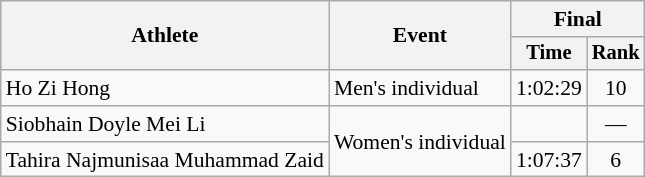<table class="wikitable" style="font-size:90%">
<tr>
<th rowspan="2">Athlete</th>
<th rowspan="2">Event</th>
<th colspan="2">Final</th>
</tr>
<tr style="font-size:95%">
<th>Time</th>
<th>Rank</th>
</tr>
<tr align="center">
<td align="left">Ho Zi Hong</td>
<td align="left">Men's individual</td>
<td>1:02:29</td>
<td>10</td>
</tr>
<tr align="center">
<td align="left">Siobhain Doyle Mei Li</td>
<td rowspan="2" align="left">Women's individual</td>
<td></td>
<td>—</td>
</tr>
<tr align="center">
<td align="left">Tahira Najmunisaa Muhammad Zaid</td>
<td>1:07:37</td>
<td>6</td>
</tr>
</table>
